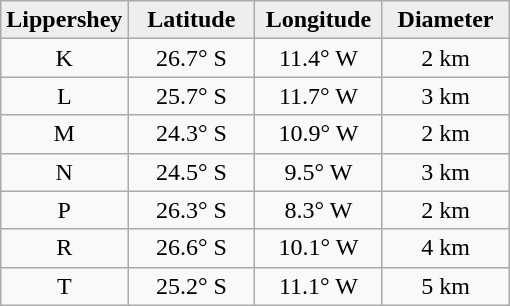<table class="wikitable">
<tr>
<th width="25%" style="background:#eeeeee;">Lippershey</th>
<th width="25%" style="background:#eeeeee;">Latitude</th>
<th width="25%" style="background:#eeeeee;">Longitude</th>
<th width="25%" style="background:#eeeeee;">Diameter</th>
</tr>
<tr>
<td align="center">K</td>
<td align="center">26.7° S</td>
<td align="center">11.4° W</td>
<td align="center">2 km</td>
</tr>
<tr>
<td align="center">L</td>
<td align="center">25.7° S</td>
<td align="center">11.7° W</td>
<td align="center">3 km</td>
</tr>
<tr>
<td align="center">M</td>
<td align="center">24.3° S</td>
<td align="center">10.9° W</td>
<td align="center">2 km</td>
</tr>
<tr>
<td align="center">N</td>
<td align="center">24.5° S</td>
<td align="center">9.5° W</td>
<td align="center">3 km</td>
</tr>
<tr>
<td align="center">P</td>
<td align="center">26.3° S</td>
<td align="center">8.3° W</td>
<td align="center">2 km</td>
</tr>
<tr>
<td align="center">R</td>
<td align="center">26.6° S</td>
<td align="center">10.1° W</td>
<td align="center">4 km</td>
</tr>
<tr>
<td align="center">T</td>
<td align="center">25.2° S</td>
<td align="center">11.1° W</td>
<td align="center">5 km</td>
</tr>
</table>
